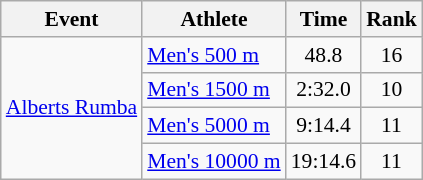<table class="wikitable" border="1" style="font-size:90%">
<tr>
<th>Event</th>
<th>Athlete</th>
<th>Time</th>
<th>Rank</th>
</tr>
<tr>
<td rowspan="4"><a href='#'>Alberts Rumba</a></td>
<td><a href='#'>Men's 500 m</a></td>
<td align=center>48.8</td>
<td align=center>16</td>
</tr>
<tr>
<td><a href='#'>Men's 1500 m</a></td>
<td align=center>2:32.0</td>
<td align=center>10</td>
</tr>
<tr>
<td><a href='#'>Men's 5000 m</a></td>
<td align=center>9:14.4</td>
<td align=center>11</td>
</tr>
<tr>
<td><a href='#'>Men's 10000 m</a></td>
<td align=center>19:14.6</td>
<td align=center>11</td>
</tr>
</table>
